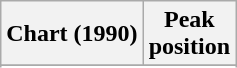<table class="wikitable sortable plainrowheaders" style="text-align:center">
<tr>
<th scope="col">Chart (1990)</th>
<th scope="col">Peak<br>position</th>
</tr>
<tr>
</tr>
<tr>
</tr>
<tr>
</tr>
<tr>
</tr>
<tr>
</tr>
<tr>
</tr>
<tr>
</tr>
<tr>
</tr>
</table>
